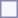<table style="border:1px solid #8888aa; background-color:#f7f8ff; padding:5px; font-size:95%; margin: 0px 12px 12px 0px;">
</table>
